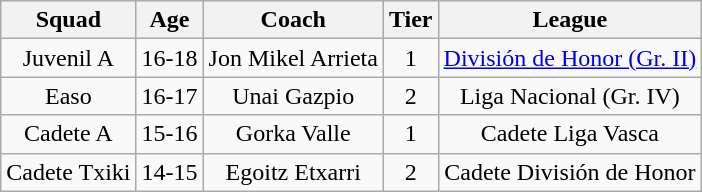<table class="wikitable" style="text-align: center;">
<tr>
<th>Squad</th>
<th>Age</th>
<th>Coach</th>
<th>Tier</th>
<th>League</th>
</tr>
<tr>
<td>Juvenil A</td>
<td>16-18</td>
<td>Jon Mikel Arrieta</td>
<td>1</td>
<td><a href='#'>División de Honor (Gr. II)</a></td>
</tr>
<tr>
<td>Easo</td>
<td>16-17</td>
<td>Unai Gazpio</td>
<td>2</td>
<td>Liga Nacional (Gr. IV)</td>
</tr>
<tr>
<td>Cadete A</td>
<td>15-16</td>
<td>Gorka Valle</td>
<td>1</td>
<td>Cadete Liga Vasca</td>
</tr>
<tr>
<td>Cadete Txiki</td>
<td>14-15</td>
<td>Egoitz Etxarri</td>
<td>2</td>
<td>Cadete División de Honor</td>
</tr>
</table>
